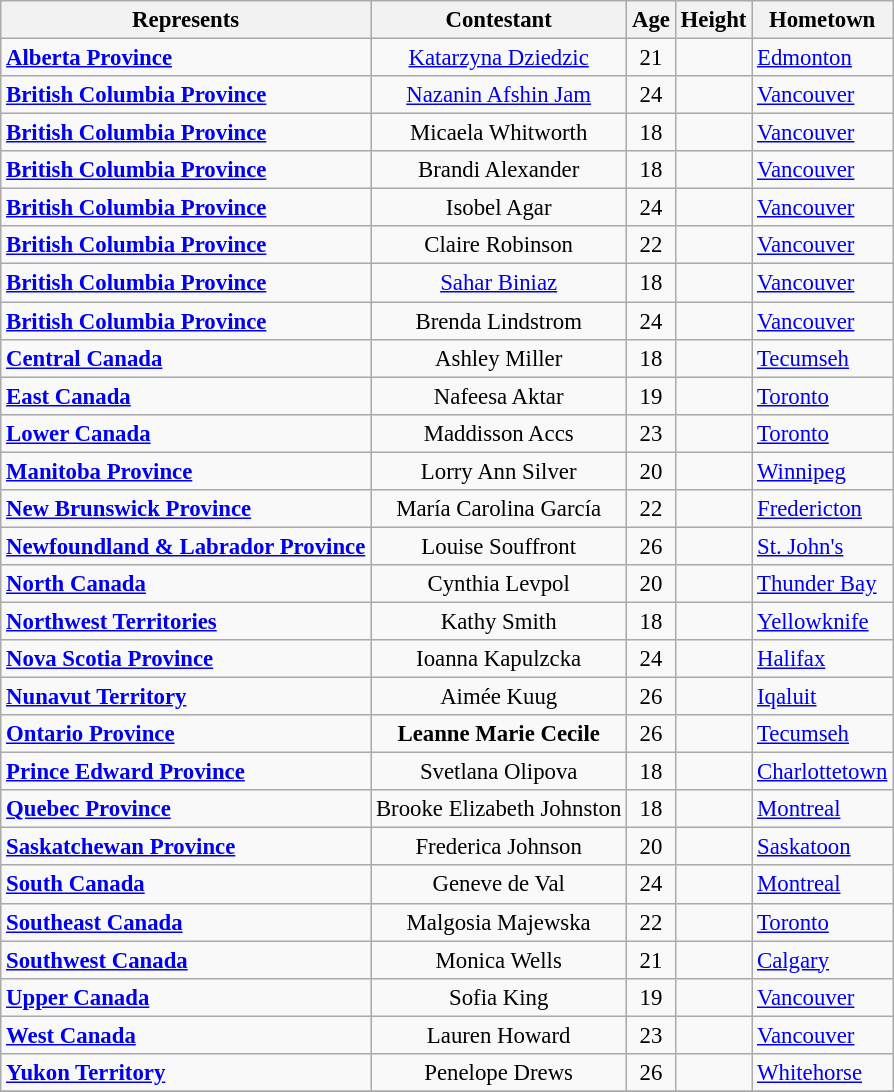<table class="wikitable sortable" style="font-size: 95%;">
<tr>
<th>Represents</th>
<th>Contestant</th>
<th>Age</th>
<th>Height</th>
<th>Hometown</th>
</tr>
<tr>
<td> <strong><a href='#'>Alberta Province</a></strong></td>
<td style="text-align:center;"><a href='#'>Katarzyna Dziedzic</a></td>
<td style="text-align:center;">21</td>
<td style="text-align:center;"></td>
<td><a href='#'>Edmonton</a></td>
</tr>
<tr>
<td> <strong><a href='#'>British Columbia Province</a></strong></td>
<td style="text-align:center;"><a href='#'>Nazanin Afshin Jam</a></td>
<td style="text-align:center;">24</td>
<td style="text-align:center;"></td>
<td><a href='#'>Vancouver</a></td>
</tr>
<tr>
<td> <strong><a href='#'>British Columbia Province</a></strong></td>
<td style="text-align:center;">Micaela Whitworth</td>
<td style="text-align:center;">18</td>
<td style="text-align:center;"></td>
<td><a href='#'>Vancouver</a></td>
</tr>
<tr>
<td> <strong><a href='#'>British Columbia Province</a></strong></td>
<td style="text-align:center;">Brandi Alexander</td>
<td style="text-align:center;">18</td>
<td style="text-align:center;"></td>
<td><a href='#'>Vancouver</a></td>
</tr>
<tr>
<td> <strong><a href='#'>British Columbia Province</a></strong></td>
<td style="text-align:center;">Isobel Agar</td>
<td style="text-align:center;">24</td>
<td style="text-align:center;"></td>
<td><a href='#'>Vancouver</a></td>
</tr>
<tr>
<td> <strong><a href='#'>British Columbia Province</a></strong></td>
<td style="text-align:center;">Claire Robinson</td>
<td style="text-align:center;">22</td>
<td style="text-align:center;"></td>
<td><a href='#'>Vancouver</a></td>
</tr>
<tr>
<td> <strong><a href='#'>British Columbia Province</a></strong></td>
<td style="text-align:center;"><a href='#'>Sahar Biniaz</a></td>
<td style="text-align:center;">18</td>
<td style="text-align:center;"></td>
<td><a href='#'>Vancouver</a></td>
</tr>
<tr>
<td> <strong><a href='#'>British Columbia Province</a></strong></td>
<td style="text-align:center;">Brenda Lindstrom</td>
<td style="text-align:center;">24</td>
<td style="text-align:center;"></td>
<td><a href='#'>Vancouver</a></td>
</tr>
<tr>
<td> <strong><a href='#'>Central Canada</a></strong></td>
<td style="text-align:center;">Ashley Miller</td>
<td style="text-align:center;">18</td>
<td style="text-align:center;"></td>
<td><a href='#'>Tecumseh</a></td>
</tr>
<tr>
<td> <strong><a href='#'>East Canada</a></strong></td>
<td style="text-align:center;">Nafeesa Aktar</td>
<td style="text-align:center;">19</td>
<td style="text-align:center;"></td>
<td><a href='#'>Toronto</a></td>
</tr>
<tr>
<td> <strong><a href='#'>Lower Canada</a></strong></td>
<td style="text-align:center;">Maddisson Accs</td>
<td style="text-align:center;">23</td>
<td style="text-align:center;"></td>
<td><a href='#'>Toronto</a></td>
</tr>
<tr>
<td> <strong><a href='#'>Manitoba Province</a></strong></td>
<td style="text-align:center;">Lorry Ann Silver</td>
<td style="text-align:center;">20</td>
<td style="text-align:center;"></td>
<td><a href='#'>Winnipeg</a></td>
</tr>
<tr>
<td> <strong><a href='#'>New Brunswick Province</a></strong></td>
<td style="text-align:center;">María Carolina García</td>
<td style="text-align:center;">22</td>
<td style="text-align:center;"></td>
<td><a href='#'>Fredericton</a></td>
</tr>
<tr>
<td> <strong><a href='#'>Newfoundland & Labrador Province</a></strong></td>
<td style="text-align:center;">Louise Souffront</td>
<td style="text-align:center;">26</td>
<td style="text-align:center;"></td>
<td><a href='#'>St. John's</a></td>
</tr>
<tr>
<td> <strong><a href='#'>North Canada</a></strong></td>
<td style="text-align:center;">Cynthia Levpol</td>
<td style="text-align:center;">20</td>
<td style="text-align:center;"></td>
<td><a href='#'>Thunder Bay</a></td>
</tr>
<tr>
<td> <strong><a href='#'>Northwest Territories</a></strong></td>
<td style="text-align:center;">Kathy Smith</td>
<td style="text-align:center;">18</td>
<td style="text-align:center;"></td>
<td><a href='#'>Yellowknife</a></td>
</tr>
<tr>
<td> <strong><a href='#'>Nova Scotia Province</a></strong></td>
<td style="text-align:center;">Ioanna Kapulzcka</td>
<td style="text-align:center;">24</td>
<td style="text-align:center;"></td>
<td><a href='#'>Halifax</a></td>
</tr>
<tr>
<td> <strong><a href='#'>Nunavut Territory</a></strong></td>
<td style="text-align:center;">Aimée Kuug</td>
<td style="text-align:center;">26</td>
<td style="text-align:center;"></td>
<td><a href='#'>Iqaluit</a></td>
</tr>
<tr>
<td> <strong><a href='#'>Ontario Province</a></strong></td>
<td style="text-align:center;"><strong>Leanne Marie Cecile</strong></td>
<td style="text-align:center;">26</td>
<td style="text-align:center;"></td>
<td><a href='#'>Tecumseh</a></td>
</tr>
<tr>
<td> <strong><a href='#'>Prince Edward Province</a></strong></td>
<td style="text-align:center;">Svetlana Olipova</td>
<td style="text-align:center;">18</td>
<td style="text-align:center;"></td>
<td><a href='#'>Charlottetown</a></td>
</tr>
<tr>
<td> <strong><a href='#'>Quebec Province</a></strong></td>
<td style="text-align:center;">Brooke Elizabeth Johnston</td>
<td style="text-align:center;">18</td>
<td style="text-align:center;"></td>
<td><a href='#'>Montreal</a></td>
</tr>
<tr>
<td> <strong><a href='#'>Saskatchewan Province</a></strong></td>
<td style="text-align:center;">Frederica Johnson</td>
<td style="text-align:center;">20</td>
<td style="text-align:center;"></td>
<td><a href='#'>Saskatoon</a></td>
</tr>
<tr>
<td> <strong><a href='#'>South Canada</a></strong></td>
<td style="text-align:center;">Geneve de Val</td>
<td style="text-align:center;">24</td>
<td style="text-align:center;"></td>
<td><a href='#'>Montreal</a></td>
</tr>
<tr>
<td> <strong><a href='#'>Southeast Canada</a></strong></td>
<td style="text-align:center;">Malgosia Majewska</td>
<td style="text-align:center;">22</td>
<td style="text-align:center;"></td>
<td><a href='#'>Toronto</a></td>
</tr>
<tr>
<td> <strong><a href='#'>Southwest Canada</a></strong></td>
<td style="text-align:center;">Monica Wells</td>
<td style="text-align:center;">21</td>
<td style="text-align:center;"></td>
<td><a href='#'>Calgary</a></td>
</tr>
<tr>
<td> <strong><a href='#'>Upper Canada</a></strong></td>
<td style="text-align:center;">Sofia King</td>
<td style="text-align:center;">19</td>
<td style="text-align:center;"></td>
<td><a href='#'>Vancouver</a></td>
</tr>
<tr>
<td> <strong><a href='#'>West Canada</a></strong></td>
<td style="text-align:center;">Lauren Howard</td>
<td style="text-align:center;">23</td>
<td style="text-align:center;"></td>
<td><a href='#'>Vancouver</a></td>
</tr>
<tr>
<td> <strong><a href='#'>Yukon Territory</a></strong></td>
<td style="text-align:center;">Penelope Drews</td>
<td style="text-align:center;">26</td>
<td style="text-align:center;"></td>
<td><a href='#'>Whitehorse</a></td>
</tr>
<tr>
</tr>
</table>
